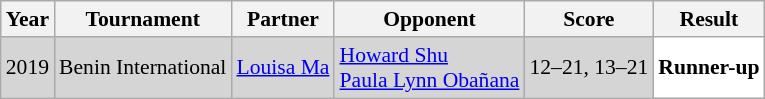<table class="sortable wikitable" style="font-size: 90%;">
<tr>
<th>Year</th>
<th>Tournament</th>
<th>Partner</th>
<th>Opponent</th>
<th>Score</th>
<th>Result</th>
</tr>
<tr style="background:#D5D5D5">
<td align="center">2019</td>
<td align="left">Benin International</td>
<td align="left"> <a href='#'>Louisa Ma</a></td>
<td align="left"> <a href='#'>Howard Shu</a><br> <a href='#'>Paula Lynn Obañana</a></td>
<td align="left">12–21, 13–21</td>
<td style="text-align:left; background:white"> <strong>Runner-up</strong></td>
</tr>
</table>
